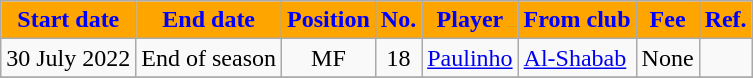<table class="wikitable sortable">
<tr>
<th style="background:orange; color:blue;"><strong>Start date</strong></th>
<th style="background:orange; color:blue;"><strong>End date</strong></th>
<th style="background:orange; color:blue;"><strong>Position</strong></th>
<th style="background:orange; color:blue;"><strong>No.</strong></th>
<th style="background:orange; color:blue;"><strong>Player</strong></th>
<th style="background:orange; color:blue;"><strong>From club</strong></th>
<th style="background:orange; color:blue;"><strong>Fee</strong></th>
<th style="background:orange; color:blue;"><strong>Ref.</strong></th>
</tr>
<tr>
<td>30 July 2022</td>
<td>End of season</td>
<td style="text-align:center;">MF</td>
<td style="text-align:center;">18</td>
<td style="text-align:left;"> <a href='#'>Paulinho</a></td>
<td style="text-align:left;"> <a href='#'>Al-Shabab</a></td>
<td>None</td>
<td></td>
</tr>
<tr>
</tr>
</table>
